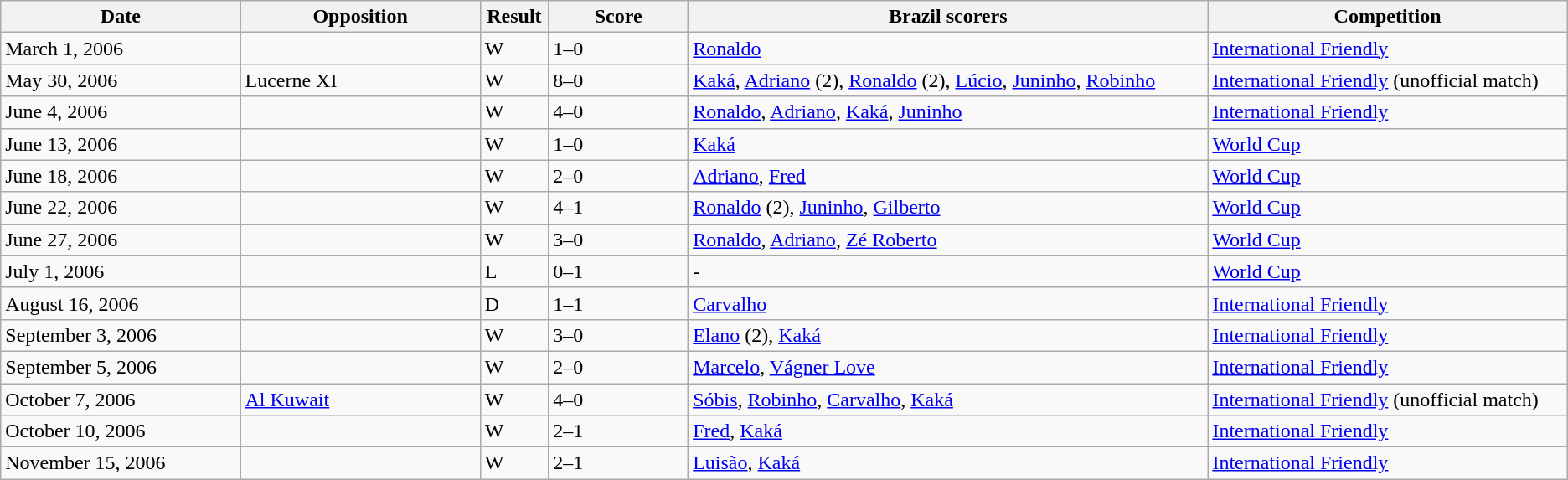<table class="wikitable" style="text-align: left;">
<tr>
<th width=12%>Date</th>
<th width=12%>Opposition</th>
<th width=1%>Result</th>
<th width=7%>Score</th>
<th width=26%>Brazil scorers</th>
<th width=18%>Competition</th>
</tr>
<tr>
<td>March 1, 2006</td>
<td></td>
<td>W</td>
<td>1–0</td>
<td><a href='#'>Ronaldo</a></td>
<td><a href='#'>International Friendly</a></td>
</tr>
<tr>
<td>May 30, 2006</td>
<td> Lucerne XI</td>
<td>W</td>
<td>8–0</td>
<td><a href='#'>Kaká</a>, <a href='#'>Adriano</a> (2), <a href='#'>Ronaldo</a> (2), <a href='#'>Lúcio</a>, <a href='#'>Juninho</a>, <a href='#'>Robinho</a></td>
<td><a href='#'>International Friendly</a> (unofficial match)</td>
</tr>
<tr>
<td>June 4, 2006</td>
<td></td>
<td>W</td>
<td>4–0</td>
<td><a href='#'>Ronaldo</a>, <a href='#'>Adriano</a>, <a href='#'>Kaká</a>, <a href='#'>Juninho</a></td>
<td><a href='#'>International Friendly</a></td>
</tr>
<tr>
<td>June 13, 2006</td>
<td></td>
<td>W</td>
<td>1–0</td>
<td><a href='#'>Kaká</a></td>
<td><a href='#'>World Cup</a></td>
</tr>
<tr>
<td>June 18, 2006</td>
<td></td>
<td>W</td>
<td>2–0</td>
<td><a href='#'>Adriano</a>, <a href='#'>Fred</a></td>
<td><a href='#'>World Cup</a></td>
</tr>
<tr>
<td>June 22, 2006</td>
<td></td>
<td>W</td>
<td>4–1</td>
<td><a href='#'>Ronaldo</a> (2), <a href='#'>Juninho</a>, <a href='#'>Gilberto</a></td>
<td><a href='#'>World Cup</a></td>
</tr>
<tr>
<td>June 27, 2006</td>
<td></td>
<td>W</td>
<td>3–0</td>
<td><a href='#'>Ronaldo</a>, <a href='#'>Adriano</a>, <a href='#'>Zé Roberto</a></td>
<td><a href='#'>World Cup</a></td>
</tr>
<tr>
<td>July 1, 2006</td>
<td></td>
<td>L</td>
<td>0–1</td>
<td>-</td>
<td><a href='#'>World Cup</a></td>
</tr>
<tr>
<td>August 16, 2006</td>
<td></td>
<td>D</td>
<td>1–1</td>
<td><a href='#'>Carvalho</a></td>
<td><a href='#'>International Friendly</a></td>
</tr>
<tr>
<td>September 3, 2006</td>
<td></td>
<td>W</td>
<td>3–0</td>
<td><a href='#'>Elano</a> (2), <a href='#'>Kaká</a></td>
<td><a href='#'>International Friendly</a></td>
</tr>
<tr>
<td>September 5, 2006</td>
<td></td>
<td>W</td>
<td>2–0</td>
<td><a href='#'>Marcelo</a>, <a href='#'>Vágner Love</a></td>
<td><a href='#'>International Friendly</a></td>
</tr>
<tr>
<td>October 7, 2006</td>
<td> <a href='#'>Al Kuwait</a></td>
<td>W</td>
<td>4–0</td>
<td><a href='#'>Sóbis</a>, <a href='#'>Robinho</a>, <a href='#'>Carvalho</a>, <a href='#'>Kaká</a></td>
<td><a href='#'>International Friendly</a> (unofficial match)</td>
</tr>
<tr>
<td>October 10, 2006</td>
<td></td>
<td>W</td>
<td>2–1</td>
<td><a href='#'>Fred</a>, <a href='#'>Kaká</a></td>
<td><a href='#'>International Friendly</a></td>
</tr>
<tr>
<td>November 15, 2006</td>
<td></td>
<td>W</td>
<td>2–1</td>
<td><a href='#'>Luisão</a>, <a href='#'>Kaká</a></td>
<td><a href='#'>International Friendly</a></td>
</tr>
</table>
